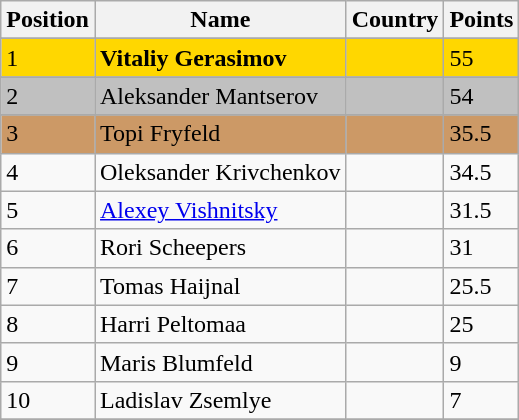<table class="wikitable">
<tr>
<th>Position</th>
<th>Name</th>
<th>Country</th>
<th>Points</th>
</tr>
<tr>
</tr>
<tr style="background:gold;">
<td>1</td>
<td><strong>Vitaliy Gerasimov</strong></td>
<td></td>
<td>55</td>
</tr>
<tr>
</tr>
<tr style="background:silver;">
<td>2</td>
<td>Aleksander Mantserov</td>
<td></td>
<td>54</td>
</tr>
<tr>
</tr>
<tr style="background:#c96;">
<td>3</td>
<td>Topi Fryfeld</td>
<td></td>
<td>35.5</td>
</tr>
<tr>
<td>4</td>
<td>Oleksander Krivchenkov</td>
<td></td>
<td>34.5</td>
</tr>
<tr>
<td>5</td>
<td><a href='#'>Alexey Vishnitsky</a></td>
<td></td>
<td>31.5</td>
</tr>
<tr>
<td>6</td>
<td>Rori Scheepers</td>
<td></td>
<td>31</td>
</tr>
<tr>
<td>7</td>
<td>Tomas Haijnal</td>
<td></td>
<td>25.5</td>
</tr>
<tr>
<td>8</td>
<td>Harri Peltomaa</td>
<td></td>
<td>25</td>
</tr>
<tr>
<td>9</td>
<td>Maris Blumfeld</td>
<td></td>
<td>9</td>
</tr>
<tr>
<td>10</td>
<td>Ladislav Zsemlye</td>
<td></td>
<td>7</td>
</tr>
<tr>
</tr>
</table>
